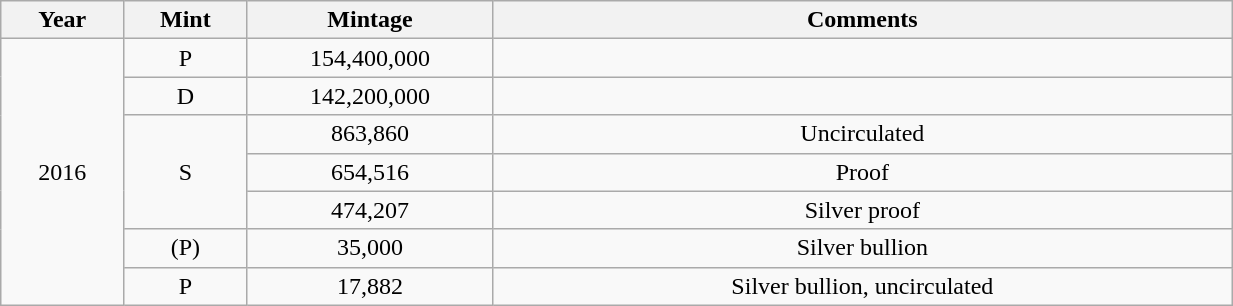<table class="wikitable sortable" style="min-width:65%; text-align:center;">
<tr>
<th width="10%">Year</th>
<th width="10%">Mint</th>
<th width="20%">Mintage</th>
<th width="60%">Comments</th>
</tr>
<tr>
<td rowspan="7">2016</td>
<td>P</td>
<td>154,400,000</td>
<td></td>
</tr>
<tr>
<td>D</td>
<td>142,200,000</td>
<td></td>
</tr>
<tr>
<td rowspan="3">S</td>
<td>863,860</td>
<td>Uncirculated</td>
</tr>
<tr>
<td>654,516</td>
<td>Proof</td>
</tr>
<tr>
<td>474,207</td>
<td>Silver proof</td>
</tr>
<tr>
<td>(P)</td>
<td>35,000</td>
<td>Silver bullion</td>
</tr>
<tr>
<td>P</td>
<td>17,882</td>
<td>Silver bullion, uncirculated</td>
</tr>
</table>
